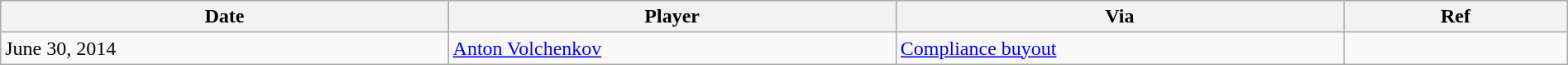<table class="wikitable" style="width:100%;">
<tr style="text-align:center; background:#ddd;">
<th style="width:20%;">Date</th>
<th style="width:20%;">Player</th>
<th style="width:20%;">Via</th>
<th style="width:10%;">Ref</th>
</tr>
<tr>
<td>June 30, 2014</td>
<td><a href='#'>Anton Volchenkov</a></td>
<td><a href='#'>Compliance buyout</a></td>
<td></td>
</tr>
</table>
